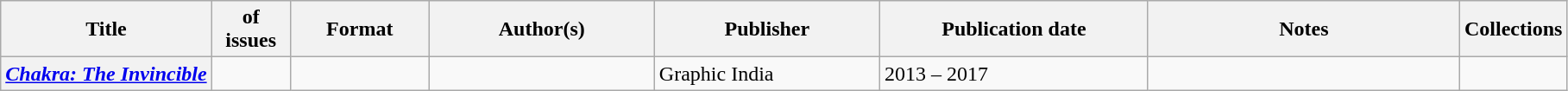<table class="wikitable">
<tr>
<th>Title</th>
<th style="width:40pt"> of issues</th>
<th style="width:75pt">Format</th>
<th style="width:125pt">Author(s)</th>
<th style="width:125pt">Publisher</th>
<th style="width:150pt">Publication date</th>
<th style="width:175pt">Notes</th>
<th>Collections</th>
</tr>
<tr>
<th><em><a href='#'>Chakra: The Invincible</a></em></th>
<td></td>
<td></td>
<td></td>
<td>Graphic India</td>
<td>2013 – 2017</td>
<td></td>
<td></td>
</tr>
</table>
